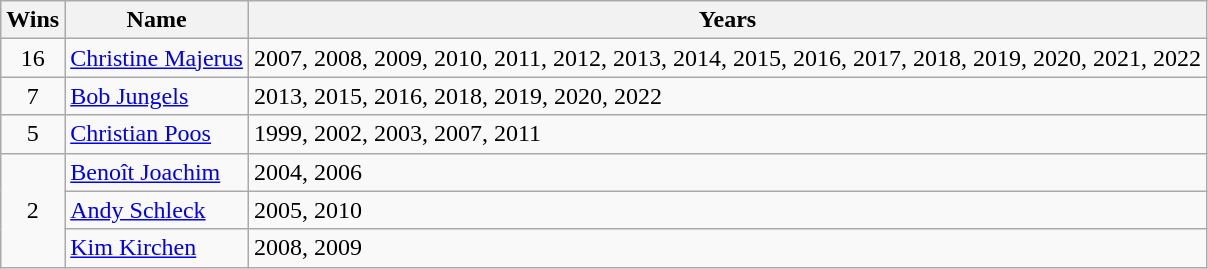<table class="wikitable">
<tr>
<th>Wins</th>
<th>Name</th>
<th>Years</th>
</tr>
<tr>
<td align=center>16</td>
<td><a href='#'>Christine Majerus</a></td>
<td align=left>2007, 2008, 2009, 2010, 2011, 2012, 2013, 2014, 2015, 2016, 2017, 2018, 2019, 2020, 2021, 2022</td>
</tr>
<tr>
<td align=center>7</td>
<td><a href='#'>Bob Jungels</a></td>
<td align=left>2013, 2015, 2016, 2018, 2019, 2020, 2022</td>
</tr>
<tr>
<td align=center>5</td>
<td><a href='#'>Christian Poos</a></td>
<td align=left>1999, 2002, 2003, 2007, 2011</td>
</tr>
<tr>
<td align=center rowspan= 3>2</td>
<td><a href='#'>Benoît Joachim</a></td>
<td align=left>2004, 2006</td>
</tr>
<tr>
<td><a href='#'>Andy Schleck</a></td>
<td align=left>2005, 2010</td>
</tr>
<tr>
<td><a href='#'>Kim Kirchen</a></td>
<td align=left>2008, 2009</td>
</tr>
</table>
